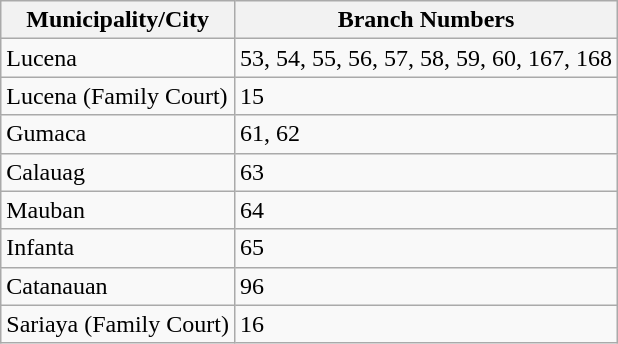<table class="wikitable">
<tr>
<th>Municipality/City</th>
<th>Branch Numbers</th>
</tr>
<tr>
<td>Lucena</td>
<td>53, 54, 55, 56, 57, 58, 59, 60, 167, 168</td>
</tr>
<tr>
<td>Lucena (Family Court)</td>
<td>15</td>
</tr>
<tr>
<td>Gumaca</td>
<td>61, 62</td>
</tr>
<tr>
<td>Calauag</td>
<td>63</td>
</tr>
<tr>
<td>Mauban</td>
<td>64</td>
</tr>
<tr>
<td>Infanta</td>
<td>65</td>
</tr>
<tr>
<td>Catanauan</td>
<td>96</td>
</tr>
<tr>
<td>Sariaya (Family Court)</td>
<td>16</td>
</tr>
</table>
